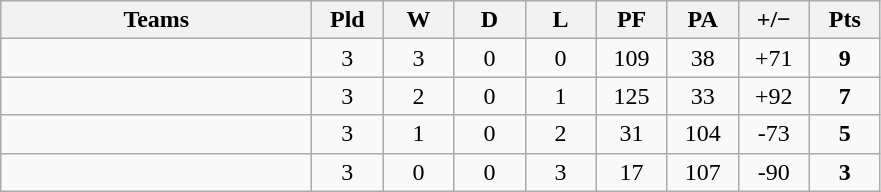<table class="wikitable" style="text-align: center;">
<tr>
<th width="200">Teams</th>
<th width="40">Pld</th>
<th width="40">W</th>
<th width="40">D</th>
<th width="40">L</th>
<th width="40">PF</th>
<th width="40">PA</th>
<th width="40">+/−</th>
<th width="40">Pts</th>
</tr>
<tr>
<td align=left></td>
<td>3</td>
<td>3</td>
<td>0</td>
<td>0</td>
<td>109</td>
<td>38</td>
<td>+71</td>
<td><strong>9</strong></td>
</tr>
<tr>
<td align=left></td>
<td>3</td>
<td>2</td>
<td>0</td>
<td>1</td>
<td>125</td>
<td>33</td>
<td>+92</td>
<td><strong>7</strong></td>
</tr>
<tr>
<td align=left></td>
<td>3</td>
<td>1</td>
<td>0</td>
<td>2</td>
<td>31</td>
<td>104</td>
<td>-73</td>
<td><strong>5</strong></td>
</tr>
<tr>
<td align=left></td>
<td>3</td>
<td>0</td>
<td>0</td>
<td>3</td>
<td>17</td>
<td>107</td>
<td>-90</td>
<td><strong>3</strong></td>
</tr>
</table>
